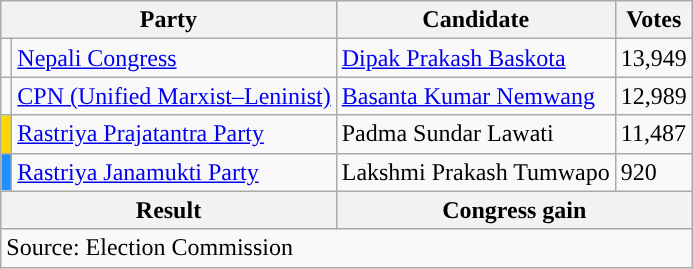<table class="wikitable">
<tr>
<th colspan="2">Party</th>
<th>Candidate</th>
<th>Votes</th>
</tr>
<tr>
<td style="background-color:"></td>
<td><a href='#'>Nepali Congress</a></td>
<td><a href='#'>Dipak Prakash Baskota</a></td>
<td>13,949</td>
</tr>
<tr>
<td style="background-color:"></td>
<td><a href='#'>CPN (Unified Marxist–Leninist)</a></td>
<td><a href='#'>Basanta Kumar Nemwang</a></td>
<td>12,989</td>
</tr>
<tr>
<td style="background-color:gold"></td>
<td><a href='#'>Rastriya Prajatantra Party</a></td>
<td>Padma Sundar Lawati</td>
<td>11,487</td>
</tr>
<tr>
<td style="background-color:dodgerblue"></td>
<td><a href='#'>Rastriya Janamukti Party</a></td>
<td>Lakshmi Prakash Tumwapo</td>
<td>920</td>
</tr>
<tr>
<th colspan="2">Result</th>
<th colspan="2">Congress gain</th>
</tr>
<tr>
<td colspan="4">Source: Election Commission</td>
</tr>
</table>
